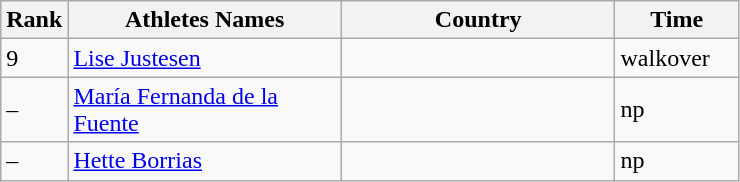<table class="wikitable">
<tr>
<th width=25>Rank</th>
<th width=175>Athletes Names</th>
<th width=175>Country</th>
<th width=75>Time</th>
</tr>
<tr>
<td>9</td>
<td><a href='#'>Lise Justesen</a></td>
<td></td>
<td>walkover</td>
</tr>
<tr>
<td>–</td>
<td><a href='#'>María Fernanda de la Fuente</a></td>
<td></td>
<td>np</td>
</tr>
<tr>
<td>–</td>
<td><a href='#'>Hette Borrias</a></td>
<td></td>
<td>np</td>
</tr>
</table>
